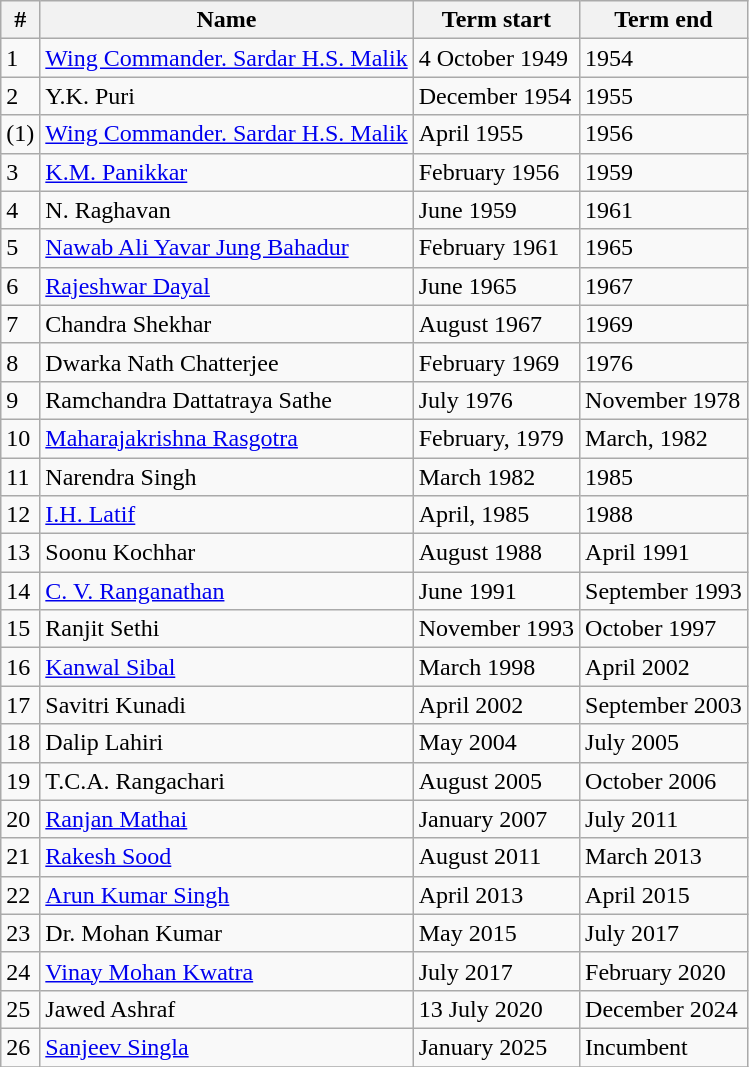<table class="wikitable sortable">
<tr>
<th>#</th>
<th>Name</th>
<th>Term start</th>
<th>Term end</th>
</tr>
<tr>
<td>1</td>
<td><a href='#'>Wing Commander. Sardar H.S. Malik</a></td>
<td>4 October 1949</td>
<td>1954</td>
</tr>
<tr>
<td>2</td>
<td>Y.K. Puri</td>
<td>December 1954</td>
<td>1955</td>
</tr>
<tr>
<td>(1)</td>
<td><a href='#'>Wing Commander. Sardar H.S. Malik</a></td>
<td>April 1955</td>
<td>1956</td>
</tr>
<tr>
<td>3</td>
<td><a href='#'>K.M. Panikkar</a></td>
<td>February 1956</td>
<td>1959</td>
</tr>
<tr>
<td>4</td>
<td>N. Raghavan</td>
<td>June 1959</td>
<td>1961</td>
</tr>
<tr>
<td>5</td>
<td><a href='#'>Nawab Ali Yavar Jung Bahadur</a></td>
<td>February 1961</td>
<td>1965</td>
</tr>
<tr>
<td>6</td>
<td><a href='#'>Rajeshwar Dayal</a></td>
<td>June 1965</td>
<td>1967</td>
</tr>
<tr>
<td>7</td>
<td>Chandra Shekhar</td>
<td>August 1967</td>
<td>1969</td>
</tr>
<tr>
<td>8</td>
<td>Dwarka Nath Chatterjee</td>
<td>February 1969</td>
<td>1976</td>
</tr>
<tr>
<td>9</td>
<td>Ramchandra  Dattatraya Sathe</td>
<td>July 1976</td>
<td>November 1978</td>
</tr>
<tr>
<td>10</td>
<td><a href='#'>Maharajakrishna  Rasgotra</a></td>
<td>February, 1979</td>
<td>March, 1982</td>
</tr>
<tr>
<td>11</td>
<td>Narendra Singh</td>
<td>March 1982</td>
<td>1985</td>
</tr>
<tr>
<td>12</td>
<td><a href='#'>I.H. Latif</a></td>
<td>April, 1985</td>
<td>1988</td>
</tr>
<tr>
<td>13</td>
<td>Soonu Kochhar</td>
<td>August 1988</td>
<td>April 1991</td>
</tr>
<tr>
<td>14</td>
<td><a href='#'>C. V. Ranganathan</a></td>
<td>June 1991</td>
<td>September 1993</td>
</tr>
<tr>
<td>15</td>
<td>Ranjit Sethi</td>
<td>November 1993</td>
<td>October 1997</td>
</tr>
<tr>
<td>16</td>
<td><a href='#'>Kanwal Sibal</a></td>
<td>March 1998</td>
<td>April 2002</td>
</tr>
<tr>
<td>17</td>
<td>Savitri Kunadi</td>
<td>April 2002</td>
<td>September 2003</td>
</tr>
<tr>
<td>18</td>
<td>Dalip Lahiri</td>
<td>May 2004</td>
<td>July 2005</td>
</tr>
<tr>
<td>19</td>
<td>T.C.A. Rangachari</td>
<td>August 2005</td>
<td>October 2006</td>
</tr>
<tr>
<td>20</td>
<td><a href='#'>Ranjan Mathai</a></td>
<td>January 2007</td>
<td>July 2011</td>
</tr>
<tr>
<td>21</td>
<td><a href='#'>Rakesh Sood</a></td>
<td>August 2011</td>
<td>March 2013</td>
</tr>
<tr>
<td>22</td>
<td><a href='#'>Arun Kumar Singh</a></td>
<td>April 2013</td>
<td>April 2015</td>
</tr>
<tr>
<td>23</td>
<td>Dr. Mohan Kumar</td>
<td>May 2015</td>
<td>July 2017</td>
</tr>
<tr>
<td>24</td>
<td><a href='#'>Vinay Mohan Kwatra</a></td>
<td>July 2017</td>
<td>February 2020</td>
</tr>
<tr>
<td>25</td>
<td>Jawed Ashraf</td>
<td>13 July 2020</td>
<td>December 2024</td>
</tr>
<tr>
<td>26</td>
<td><a href='#'>Sanjeev Singla</a></td>
<td>January 2025</td>
<td>Incumbent</td>
</tr>
<tr>
</tr>
</table>
